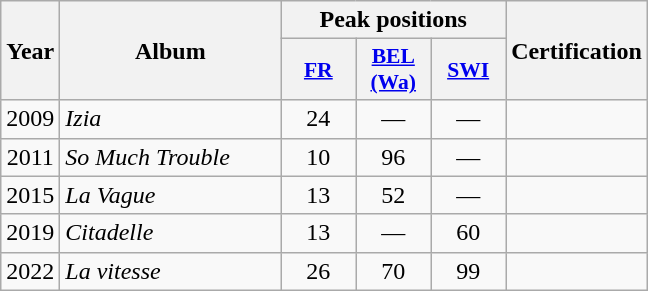<table class="wikitable">
<tr>
<th align="center" rowspan="2" width="10">Year</th>
<th align="center" rowspan="2" width="140">Album</th>
<th align="center" colspan="3" width="20">Peak positions</th>
<th align="center" rowspan="2" width="70">Certification</th>
</tr>
<tr>
<th scope="col" style="width:3em;font-size:90%;"><a href='#'>FR</a><br></th>
<th scope="col" style="width:3em;font-size:90%;"><a href='#'>BEL<br>(Wa)</a><br></th>
<th scope="col" style="width:3em;font-size:90%;"><a href='#'>SWI</a><br></th>
</tr>
<tr>
<td style="text-align:center;">2009</td>
<td><em>Izia</em></td>
<td style="text-align:center;">24</td>
<td style="text-align:center;">—</td>
<td style="text-align:center;">—</td>
<td style="text-align:center;"></td>
</tr>
<tr>
<td style="text-align:center;">2011</td>
<td><em>So Much Trouble</em></td>
<td style="text-align:center;">10</td>
<td style="text-align:center;">96</td>
<td style="text-align:center;">—</td>
<td style="text-align:center;"></td>
</tr>
<tr>
<td style="text-align:center;">2015</td>
<td><em>La Vague</em></td>
<td style="text-align:center;">13</td>
<td style="text-align:center;">52</td>
<td style="text-align:center;">—</td>
<td style="text-align:center;"></td>
</tr>
<tr>
<td style="text-align:center;">2019</td>
<td><em>Citadelle</em></td>
<td style="text-align:center;">13<br></td>
<td style="text-align:center;">—</td>
<td style="text-align:center;">60</td>
<td style="text-align:center;"></td>
</tr>
<tr>
<td style="text-align:center;">2022</td>
<td><em>La vitesse</em></td>
<td style="text-align:center;">26</td>
<td style="text-align:center;">70</td>
<td style="text-align:center;">99</td>
<td style="text-align:center;"></td>
</tr>
</table>
